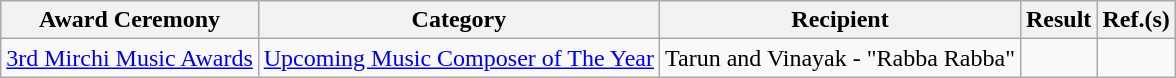<table class="wikitable">
<tr>
<th>Award Ceremony</th>
<th>Category</th>
<th>Recipient</th>
<th>Result</th>
<th>Ref.(s)</th>
</tr>
<tr>
<td><a href='#'>3rd Mirchi Music Awards</a></td>
<td><a href='#'>Upcoming Music Composer of The Year</a></td>
<td>Tarun and Vinayak - "Rabba Rabba"</td>
<td></td>
<td></td>
</tr>
</table>
